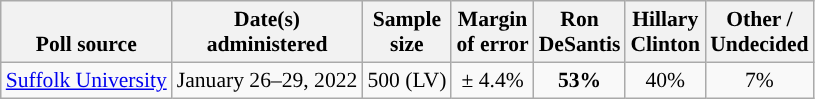<table class="wikitable sortable mw-datatable" style="font-size:90%;text-align:center;line-height:17px">
<tr valign=bottom>
<th>Poll source</th>
<th>Date(s)<br>administered</th>
<th>Sample<br>size</th>
<th>Margin<br>of error</th>
<th class="unsortable">Ron<br>DeSantis<br></th>
<th class="unsortable">Hillary<br>Clinton<br></th>
<th class="unsortable">Other /<br>Undecided</th>
</tr>
<tr>
<td style="text-align:left;"><a href='#'>Suffolk University</a></td>
<td data-sort-value=2022-01-29>January 26–29, 2022</td>
<td>500 (LV)</td>
<td>± 4.4%</td>
<td style="background-color:"><strong>53%</strong></td>
<td>40%</td>
<td>7%</td>
</tr>
</table>
